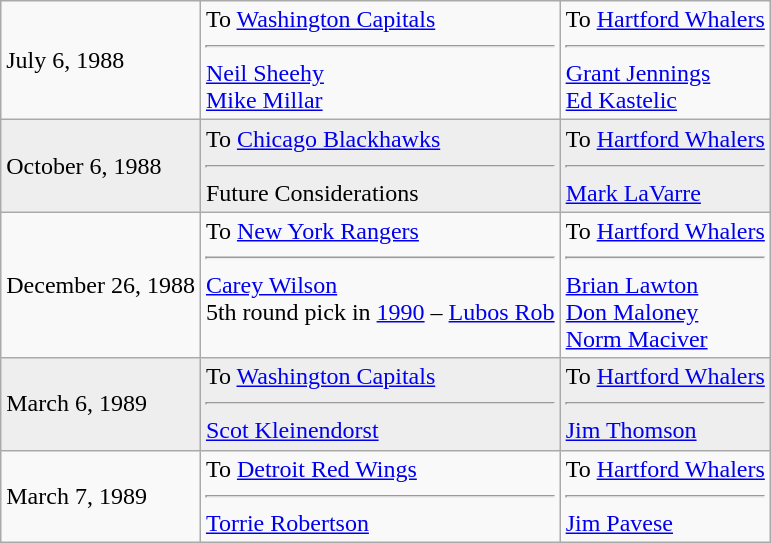<table class="wikitable">
<tr>
<td>July 6, 1988</td>
<td valign="top">To <a href='#'>Washington Capitals</a><hr><a href='#'>Neil Sheehy</a> <br> <a href='#'>Mike Millar</a></td>
<td valign="top">To <a href='#'>Hartford Whalers</a><hr><a href='#'>Grant Jennings</a> <br> <a href='#'>Ed Kastelic</a></td>
</tr>
<tr style="background:#eee;">
<td>October 6, 1988</td>
<td valign="top">To <a href='#'>Chicago Blackhawks</a><hr>Future Considerations</td>
<td valign="top">To <a href='#'>Hartford Whalers</a><hr><a href='#'>Mark LaVarre</a></td>
</tr>
<tr>
<td>December 26, 1988</td>
<td valign="top">To <a href='#'>New York Rangers</a><hr><a href='#'>Carey Wilson</a> <br> 5th round pick in <a href='#'>1990</a> – <a href='#'>Lubos Rob</a></td>
<td valign="top">To <a href='#'>Hartford Whalers</a><hr><a href='#'>Brian Lawton</a> <br> <a href='#'>Don Maloney</a> <br> <a href='#'>Norm Maciver</a></td>
</tr>
<tr style="background:#eee;">
<td>March 6, 1989</td>
<td valign="top">To <a href='#'>Washington Capitals</a><hr><a href='#'>Scot Kleinendorst</a></td>
<td valign="top">To <a href='#'>Hartford Whalers</a><hr><a href='#'>Jim Thomson</a></td>
</tr>
<tr>
<td>March 7, 1989</td>
<td valign="top">To <a href='#'>Detroit Red Wings</a><hr><a href='#'>Torrie Robertson</a></td>
<td valign="top">To <a href='#'>Hartford Whalers</a><hr><a href='#'>Jim Pavese</a></td>
</tr>
</table>
